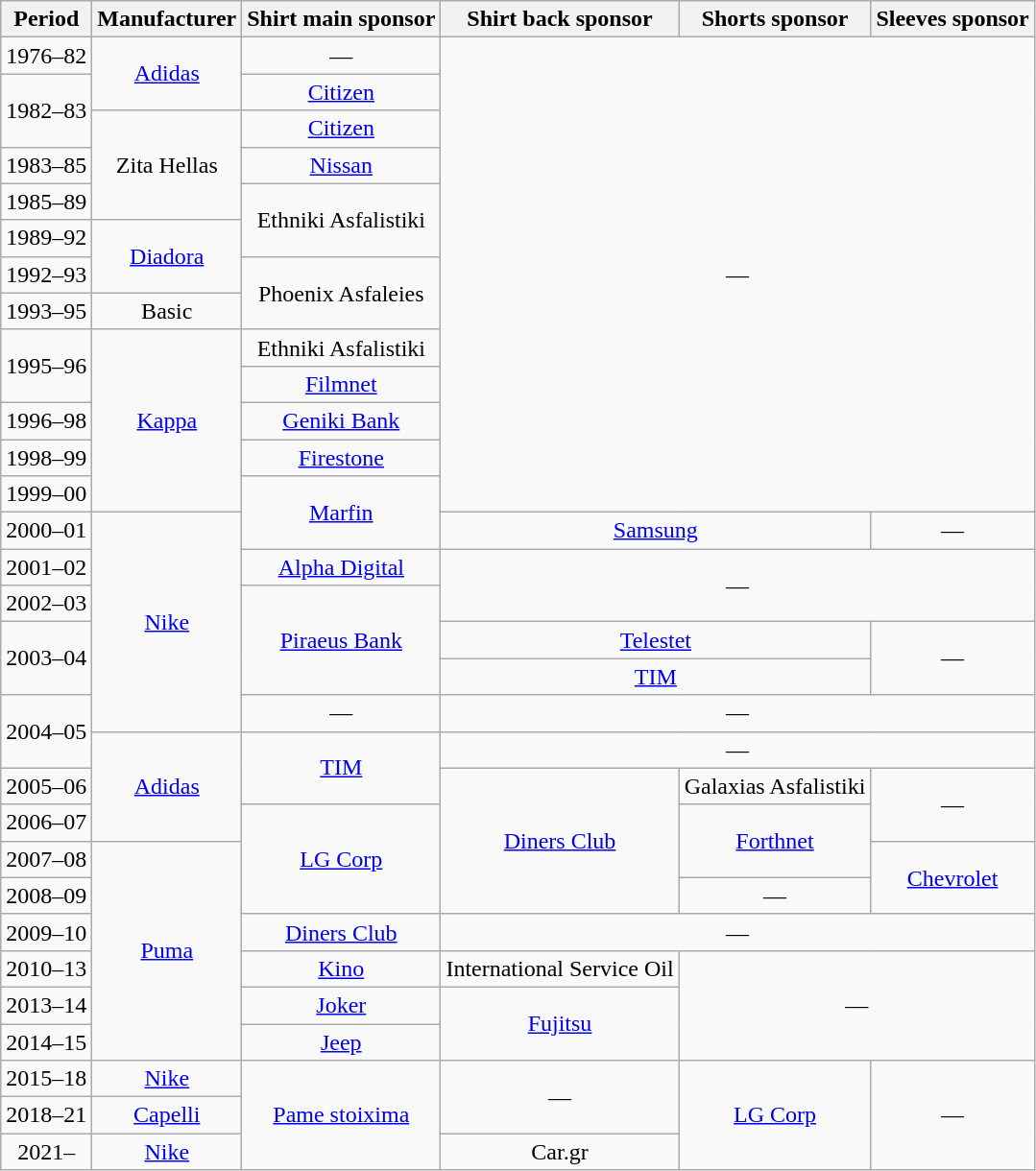<table class="wikitable" style="text-align: center">
<tr>
<th>Period</th>
<th>Manufacturer</th>
<th>Shirt main sponsor</th>
<th>Shirt back sponsor</th>
<th>Shorts sponsor</th>
<th>Sleeves sponsor</th>
</tr>
<tr>
<td>1976–82</td>
<td rowspan=2><a href='#'>Adidas</a></td>
<td>—</td>
<td colspan=3 rowspan=13>—</td>
</tr>
<tr>
<td rowspan=2>1982–83</td>
<td><a href='#'>Citizen</a></td>
</tr>
<tr>
<td rowspan=3>Zita Hellas</td>
<td><a href='#'>Citizen</a></td>
</tr>
<tr>
<td>1983–85</td>
<td><a href='#'>Nissan</a></td>
</tr>
<tr>
<td>1985–89</td>
<td rowspan=2>Ethniki Asfalistiki</td>
</tr>
<tr>
<td>1989–92</td>
<td rowspan=2><a href='#'>Diadora</a></td>
</tr>
<tr>
<td>1992–93</td>
<td rowspan=2>Phoenix Asfaleies</td>
</tr>
<tr>
<td>1993–95</td>
<td>Basic</td>
</tr>
<tr>
<td rowspan=2>1995–96</td>
<td rowspan=5><a href='#'>Kappa</a></td>
<td>Ethniki Asfalistiki</td>
</tr>
<tr>
<td><a href='#'>Filmnet</a></td>
</tr>
<tr>
<td>1996–98</td>
<td><a href='#'>Geniki Bank</a></td>
</tr>
<tr>
<td>1998–99</td>
<td><a href='#'>Firestone</a></td>
</tr>
<tr>
<td>1999–00</td>
<td rowspan=2><a href='#'>Marfin</a></td>
</tr>
<tr>
<td>2000–01</td>
<td rowspan=6><a href='#'>Nike</a></td>
<td colspan=2><a href='#'>Samsung</a></td>
<td>—</td>
</tr>
<tr>
<td>2001–02</td>
<td><a href='#'>Alpha Digital</a></td>
<td rowspan=2 colspan=3>—</td>
</tr>
<tr>
<td>2002–03</td>
<td rowspan=3><a href='#'>Piraeus Bank</a></td>
</tr>
<tr>
<td rowspan=2>2003–04</td>
<td colspan=2><a href='#'>Telestet</a></td>
<td rowspan=2>—</td>
</tr>
<tr>
<td colspan=2><a href='#'>TIM</a></td>
</tr>
<tr>
<td rowspan=2>2004–05</td>
<td>—</td>
<td colspan=3>—</td>
</tr>
<tr>
<td rowspan=3><a href='#'>Adidas</a></td>
<td rowspan=2><a href='#'>TIM</a></td>
<td colspan=3>—</td>
</tr>
<tr>
<td>2005–06</td>
<td rowspan=4><a href='#'>Diners Club</a></td>
<td>Galaxias Asfalistiki</td>
<td rowspan=2>—</td>
</tr>
<tr>
<td>2006–07</td>
<td rowspan=3><a href='#'>LG Corp</a></td>
<td rowspan=2><a href='#'>Forthnet</a></td>
</tr>
<tr>
<td>2007–08</td>
<td rowspan=6><a href='#'>Puma</a></td>
<td rowspan=2><a href='#'>Chevrolet</a></td>
</tr>
<tr>
<td>2008–09</td>
<td>—</td>
</tr>
<tr>
<td>2009–10</td>
<td><a href='#'>Diners Club</a></td>
<td colspan=3>—</td>
</tr>
<tr>
<td>2010–13</td>
<td><a href='#'>Kino</a></td>
<td>International Service Oil</td>
<td colspan=3 rowspan=3>—</td>
</tr>
<tr>
<td>2013–14</td>
<td><a href='#'>Joker</a></td>
<td rowspan=2><a href='#'>Fujitsu</a></td>
</tr>
<tr>
<td>2014–15</td>
<td><a href='#'>Jeep</a></td>
</tr>
<tr>
<td>2015–18</td>
<td><a href='#'>Nike</a></td>
<td rowspan=3><a href='#'>Pame stoixima</a></td>
<td rowspan=2>—</td>
<td rowspan=3><a href='#'>LG Corp</a></td>
<td rowspan=3>—</td>
</tr>
<tr>
<td>2018–21</td>
<td><a href='#'>Capelli</a></td>
</tr>
<tr>
<td>2021–</td>
<td><a href='#'>Nike</a></td>
<td>Car.gr</td>
</tr>
</table>
